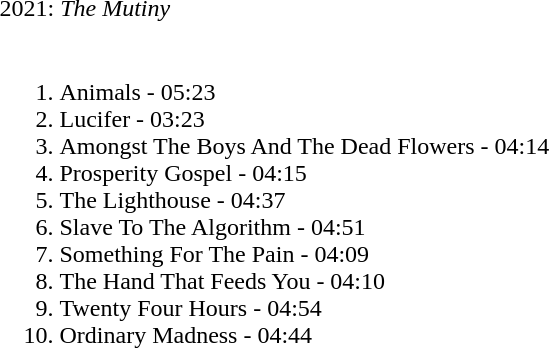<table role="presentation" class="mw-collapsible mw-collapsed">
<tr>
<td>2021: <em>The Mutiny</em></td>
</tr>
<tr>
<td><br><ol><li>Animals - 05:23</li><li>Lucifer - 03:23</li><li>Amongst The Boys And The Dead Flowers - 04:14</li><li>Prosperity Gospel - 04:15</li><li>The Lighthouse - 04:37</li><li>Slave To The Algorithm - 04:51</li><li>Something For The Pain - 04:09</li><li>The Hand That Feeds You - 04:10</li><li>Twenty Four Hours - 04:54</li><li>Ordinary Madness - 04:44</li></ol></td>
</tr>
</table>
